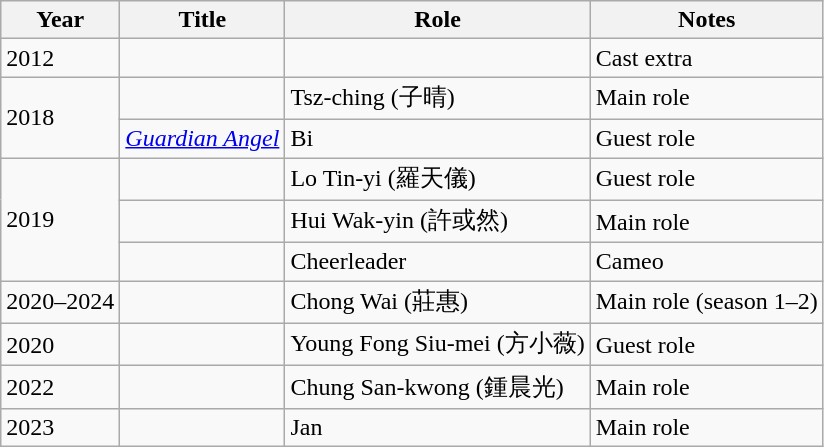<table class="wikitable">
<tr>
<th>Year</th>
<th>Title</th>
<th>Role</th>
<th>Notes</th>
</tr>
<tr>
<td>2012</td>
<td><em></em></td>
<td></td>
<td>Cast extra</td>
</tr>
<tr>
<td rowspan="2">2018</td>
<td><em></em></td>
<td>Tsz-ching (子晴)</td>
<td>Main role</td>
</tr>
<tr>
<td><em><a href='#'>Guardian Angel</a></em></td>
<td>Bi</td>
<td>Guest role</td>
</tr>
<tr>
<td rowspan="3">2019</td>
<td><em></em></td>
<td>Lo Tin-yi (羅天儀)</td>
<td>Guest role</td>
</tr>
<tr>
<td><em></em></td>
<td>Hui Wak-yin (許或然)</td>
<td>Main role</td>
</tr>
<tr>
<td><em></em></td>
<td>Cheerleader</td>
<td>Cameo</td>
</tr>
<tr>
<td>2020–2024</td>
<td><em></em></td>
<td>Chong Wai (莊惠)</td>
<td>Main role (season 1–2)</td>
</tr>
<tr>
<td>2020</td>
<td><em></em></td>
<td>Young Fong Siu-mei (方小薇)</td>
<td>Guest role</td>
</tr>
<tr>
<td>2022</td>
<td><em></em></td>
<td>Chung San-kwong (鍾晨光)</td>
<td>Main role</td>
</tr>
<tr>
<td>2023</td>
<td><em></em></td>
<td>Jan</td>
<td>Main role</td>
</tr>
</table>
